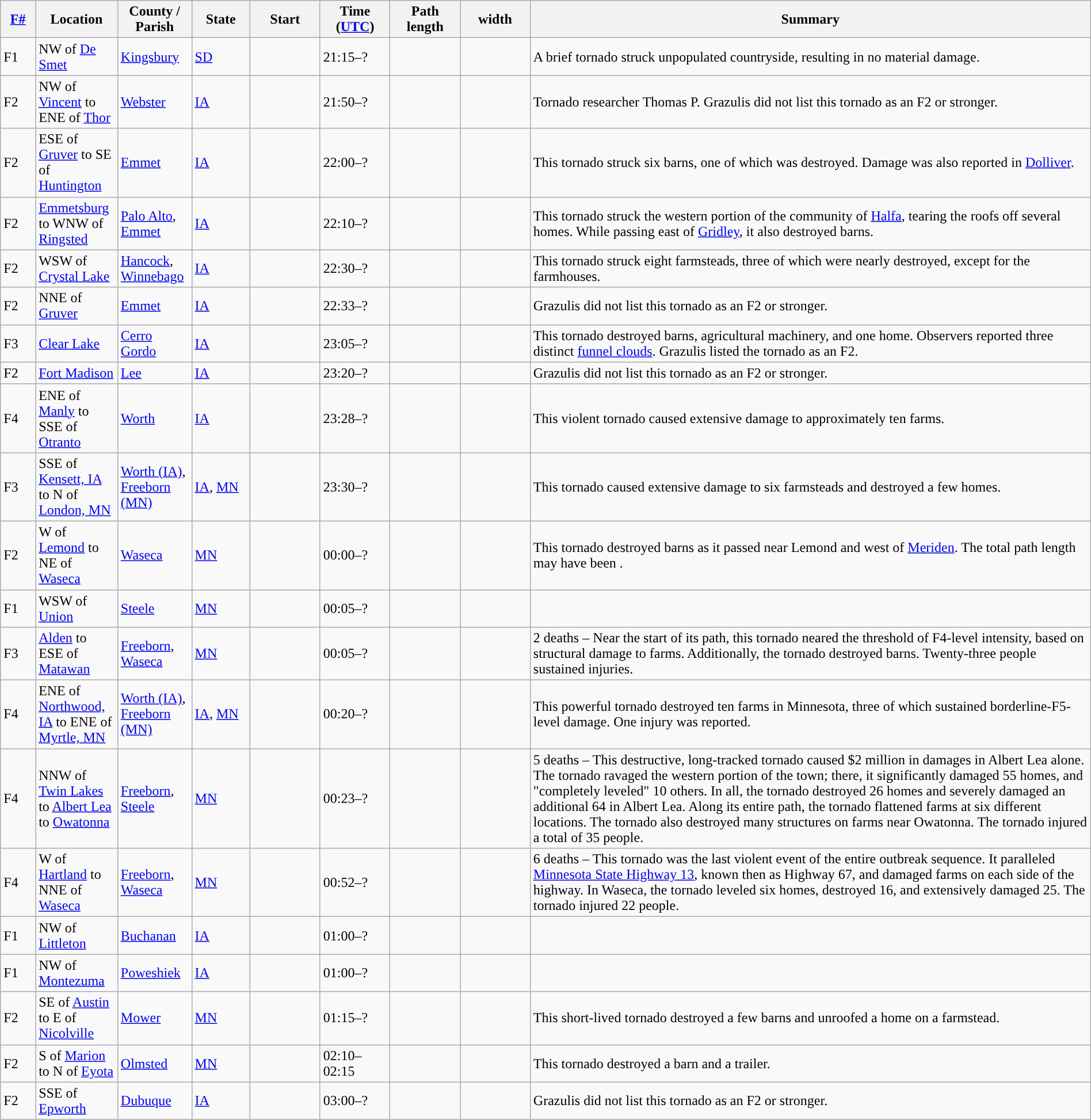<table class="wikitable sortable" style="width:100%;">
<tr>
<th scope="col"  style="width:3%; text-align:center;"><a href='#'>F#</a></th>
<th scope="col"  style="width:7%; text-align:center;" class="unsortable">Location</th>
<th scope="col"  style="width:6%; text-align:center;" class="unsortable">County / Parish</th>
<th scope="col"  style="width:5%; text-align:center;">State</th>
<th scope="col"  style="width:6%; text-align:center;">Start<br></th>
<th scope="col"  style="width:6%; text-align:center;">Time (<a href='#'>UTC</a>)</th>
<th scope="col"  style="width:6%; text-align:center;">Path length</th>
<th scope="col"  style="width:6%; text-align:center;"> width</th>
<th scope="col" class="unsortable" style="width:48%; text-align:center;">Summary</th>
</tr>
<tr>
<td>F1</td>
<td>NW of <a href='#'>De Smet</a></td>
<td><a href='#'>Kingsbury</a></td>
<td><a href='#'>SD</a></td>
<td></td>
<td>21:15–?</td>
<td></td>
<td></td>
<td>A brief tornado struck unpopulated countryside, resulting in no material damage.</td>
</tr>
<tr>
<td>F2</td>
<td>NW of <a href='#'>Vincent</a> to ENE of <a href='#'>Thor</a></td>
<td><a href='#'>Webster</a></td>
<td><a href='#'>IA</a></td>
<td></td>
<td>21:50–?</td>
<td></td>
<td></td>
<td>Tornado researcher Thomas P. Grazulis did not list this tornado as an F2 or stronger.</td>
</tr>
<tr>
<td>F2</td>
<td>ESE of <a href='#'>Gruver</a> to SE of <a href='#'>Huntington</a></td>
<td><a href='#'>Emmet</a></td>
<td><a href='#'>IA</a></td>
<td></td>
<td>22:00–?</td>
<td></td>
<td></td>
<td>This tornado struck six barns, one of which was destroyed. Damage was also reported in <a href='#'>Dolliver</a>.</td>
</tr>
<tr>
<td>F2</td>
<td><a href='#'>Emmetsburg</a> to WNW of <a href='#'>Ringsted</a></td>
<td><a href='#'>Palo Alto</a>, <a href='#'>Emmet</a></td>
<td><a href='#'>IA</a></td>
<td></td>
<td>22:10–?</td>
<td></td>
<td></td>
<td>This tornado struck the western portion of the community of <a href='#'>Halfa</a>, tearing the roofs off several homes. While passing east of <a href='#'>Gridley</a>, it also destroyed barns.</td>
</tr>
<tr>
<td>F2</td>
<td>WSW of <a href='#'>Crystal Lake</a></td>
<td><a href='#'>Hancock</a>, <a href='#'>Winnebago</a></td>
<td><a href='#'>IA</a></td>
<td></td>
<td>22:30–?</td>
<td></td>
<td></td>
<td>This tornado struck eight farmsteads, three of which were nearly destroyed, except for the farmhouses.</td>
</tr>
<tr>
<td>F2</td>
<td>NNE of <a href='#'>Gruver</a></td>
<td><a href='#'>Emmet</a></td>
<td><a href='#'>IA</a></td>
<td></td>
<td>22:33–?</td>
<td></td>
<td></td>
<td>Grazulis did not list this tornado as an F2 or stronger.</td>
</tr>
<tr>
<td>F3</td>
<td><a href='#'>Clear Lake</a></td>
<td><a href='#'>Cerro Gordo</a></td>
<td><a href='#'>IA</a></td>
<td></td>
<td>23:05–?</td>
<td></td>
<td></td>
<td>This tornado destroyed barns, agricultural machinery, and one home. Observers reported three distinct <a href='#'>funnel clouds</a>. Grazulis listed the tornado as an F2.</td>
</tr>
<tr>
<td>F2</td>
<td><a href='#'>Fort Madison</a></td>
<td><a href='#'>Lee</a></td>
<td><a href='#'>IA</a></td>
<td></td>
<td>23:20–?</td>
<td></td>
<td></td>
<td>Grazulis did not list this tornado as an F2 or stronger.</td>
</tr>
<tr>
<td>F4</td>
<td>ENE of <a href='#'>Manly</a> to SSE of <a href='#'>Otranto</a></td>
<td><a href='#'>Worth</a></td>
<td><a href='#'>IA</a></td>
<td></td>
<td>23:28–?</td>
<td></td>
<td></td>
<td>This violent tornado caused extensive damage to approximately ten farms.</td>
</tr>
<tr>
<td>F3</td>
<td>SSE of <a href='#'>Kensett, IA</a> to N of <a href='#'>London, MN</a></td>
<td><a href='#'>Worth (IA)</a>, <a href='#'>Freeborn (MN)</a></td>
<td><a href='#'>IA</a>, <a href='#'>MN</a></td>
<td></td>
<td>23:30–?</td>
<td></td>
<td></td>
<td>This tornado caused extensive damage to six farmsteads and destroyed a few homes.</td>
</tr>
<tr>
<td>F2</td>
<td>W of <a href='#'>Lemond</a> to NE of <a href='#'>Waseca</a></td>
<td><a href='#'>Waseca</a></td>
<td><a href='#'>MN</a></td>
<td></td>
<td>00:00–?</td>
<td></td>
<td></td>
<td>This tornado destroyed barns as it passed near Lemond and west of <a href='#'>Meriden</a>. The total path length may have been .</td>
</tr>
<tr>
<td>F1</td>
<td>WSW of <a href='#'>Union</a></td>
<td><a href='#'>Steele</a></td>
<td><a href='#'>MN</a></td>
<td></td>
<td>00:05–?</td>
<td></td>
<td></td>
<td></td>
</tr>
<tr>
<td>F3</td>
<td><a href='#'>Alden</a> to ESE of <a href='#'>Matawan</a></td>
<td><a href='#'>Freeborn</a>, <a href='#'>Waseca</a></td>
<td><a href='#'>MN</a></td>
<td></td>
<td>00:05–?</td>
<td></td>
<td></td>
<td>2 deaths – Near the start of its path, this tornado neared the threshold of F4-level intensity, based on structural damage to farms. Additionally, the tornado destroyed barns. Twenty-three people sustained injuries.</td>
</tr>
<tr>
<td>F4</td>
<td>ENE of <a href='#'>Northwood, IA</a> to ENE of <a href='#'>Myrtle, MN</a></td>
<td><a href='#'>Worth (IA)</a>, <a href='#'>Freeborn (MN)</a></td>
<td><a href='#'>IA</a>, <a href='#'>MN</a></td>
<td></td>
<td>00:20–?</td>
<td></td>
<td></td>
<td>This powerful tornado destroyed ten farms in Minnesota, three of which sustained borderline-F5-level damage. One injury was reported.</td>
</tr>
<tr>
<td>F4</td>
<td>NNW of <a href='#'>Twin Lakes</a> to <a href='#'>Albert Lea</a> to <a href='#'>Owatonna</a></td>
<td><a href='#'>Freeborn</a>, <a href='#'>Steele</a></td>
<td><a href='#'>MN</a></td>
<td></td>
<td>00:23–?</td>
<td></td>
<td></td>
<td>5 deaths – This destructive, long-tracked tornado caused $2 million in damages in Albert Lea alone. The tornado ravaged the western portion of the town; there, it significantly damaged 55 homes, and "completely leveled" 10 others. In all, the tornado destroyed 26 homes and severely damaged an additional 64 in Albert Lea. Along its entire path, the tornado flattened farms at six different locations. The tornado also destroyed many structures on farms near Owatonna. The tornado injured a total of 35 people.</td>
</tr>
<tr>
<td>F4</td>
<td>W of <a href='#'>Hartland</a> to NNE of <a href='#'>Waseca</a></td>
<td><a href='#'>Freeborn</a>, <a href='#'>Waseca</a></td>
<td><a href='#'>MN</a></td>
<td></td>
<td>00:52–?</td>
<td></td>
<td></td>
<td>6 deaths – This tornado was the last violent event of the entire outbreak sequence. It paralleled <a href='#'>Minnesota State Highway 13</a>, known then as Highway 67, and damaged farms on each side of the highway. In Waseca, the tornado leveled six homes, destroyed 16, and extensively damaged 25. The tornado injured 22 people.</td>
</tr>
<tr>
<td>F1</td>
<td>NW of <a href='#'>Littleton</a></td>
<td><a href='#'>Buchanan</a></td>
<td><a href='#'>IA</a></td>
<td></td>
<td>01:00–?</td>
<td></td>
<td></td>
<td></td>
</tr>
<tr>
<td>F1</td>
<td>NW of <a href='#'>Montezuma</a></td>
<td><a href='#'>Poweshiek</a></td>
<td><a href='#'>IA</a></td>
<td></td>
<td>01:00–?</td>
<td></td>
<td></td>
<td></td>
</tr>
<tr>
<td>F2</td>
<td>SE of <a href='#'>Austin</a> to E of <a href='#'>Nicolville</a></td>
<td><a href='#'>Mower</a></td>
<td><a href='#'>MN</a></td>
<td></td>
<td>01:15–?</td>
<td></td>
<td></td>
<td>This short-lived tornado destroyed a few barns and unroofed a home on a farmstead.</td>
</tr>
<tr>
<td>F2</td>
<td>S of <a href='#'>Marion</a> to N of <a href='#'>Eyota</a></td>
<td><a href='#'>Olmsted</a></td>
<td><a href='#'>MN</a></td>
<td></td>
<td>02:10–02:15</td>
<td></td>
<td></td>
<td>This tornado destroyed a barn and a trailer.</td>
</tr>
<tr>
<td>F2</td>
<td>SSE of <a href='#'>Epworth</a></td>
<td><a href='#'>Dubuque</a></td>
<td><a href='#'>IA</a></td>
<td></td>
<td>03:00–?</td>
<td></td>
<td></td>
<td>Grazulis did not list this tornado as an F2 or stronger.</td>
</tr>
</table>
